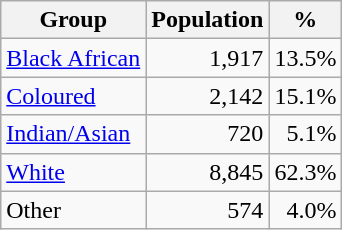<table class="wikitable" style="text-align: right">
<tr>
<th align=left>Group</th>
<th align=right>Population</th>
<th align=right>%</th>
</tr>
<tr>
<td align=left><a href='#'>Black African</a></td>
<td>1,917</td>
<td>13.5%</td>
</tr>
<tr>
<td align=left><a href='#'>Coloured</a></td>
<td>2,142</td>
<td>15.1%</td>
</tr>
<tr>
<td align=left><a href='#'>Indian/Asian</a></td>
<td>720</td>
<td>5.1%</td>
</tr>
<tr>
<td align=left><a href='#'>White</a></td>
<td>8,845</td>
<td>62.3%</td>
</tr>
<tr>
<td align=left>Other</td>
<td>574</td>
<td>4.0%</td>
</tr>
</table>
